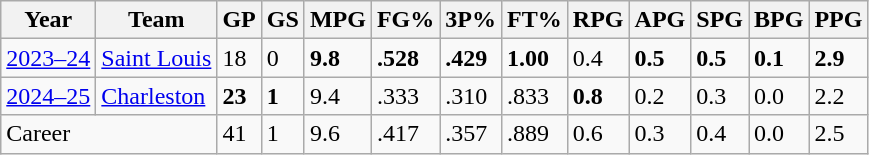<table class="wikitable sortable">
<tr>
<th>Year</th>
<th>Team</th>
<th><abbr>GP</abbr></th>
<th><abbr>GS</abbr></th>
<th><abbr>MPG</abbr></th>
<th><abbr>FG%</abbr></th>
<th><abbr>3P%</abbr></th>
<th><abbr>FT%</abbr></th>
<th><abbr>RPG</abbr></th>
<th><abbr>APG</abbr></th>
<th><abbr>SPG</abbr></th>
<th><abbr>BPG</abbr></th>
<th><abbr>PPG</abbr></th>
</tr>
<tr>
<td><a href='#'>2023–24</a></td>
<td><a href='#'>Saint Louis</a></td>
<td>18</td>
<td>0</td>
<td><strong>9.8</strong></td>
<td><strong>.528</strong></td>
<td><strong>.429</strong></td>
<td><strong>1.00</strong></td>
<td>0.4</td>
<td><strong>0.5</strong></td>
<td><strong>0.5</strong></td>
<td><strong>0.1</strong></td>
<td><strong>2.9</strong></td>
</tr>
<tr>
<td><a href='#'>2024–25</a></td>
<td><a href='#'>Charleston</a></td>
<td><strong>23</strong></td>
<td><strong>1</strong></td>
<td>9.4</td>
<td>.333</td>
<td>.310</td>
<td>.833</td>
<td><strong>0.8</strong></td>
<td>0.2</td>
<td>0.3</td>
<td>0.0</td>
<td>2.2</td>
</tr>
<tr>
<td colspan="2">Career</td>
<td>41</td>
<td>1</td>
<td>9.6</td>
<td>.417</td>
<td>.357</td>
<td>.889</td>
<td>0.6</td>
<td>0.3</td>
<td>0.4</td>
<td>0.0</td>
<td>2.5</td>
</tr>
</table>
